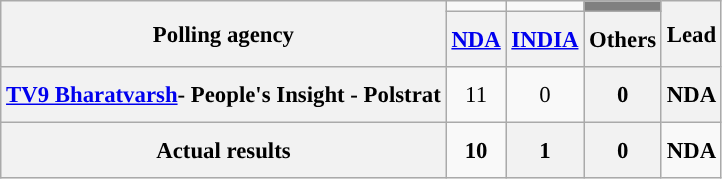<table class="wikitable" style="text-align:center;font-size:95%;line-height:30px;">
<tr>
<th rowspan="2" class="wikitable">Polling agency</th>
<td></td>
<td></td>
<td style="background:grey;"></td>
<th rowspan="2">Lead</th>
</tr>
<tr>
<th class="wikitable"><a href='#'>NDA</a></th>
<th class="wikitable"><a href='#'>INDIA</a></th>
<th class="wikitable">Others</th>
</tr>
<tr>
<th><a href='#'>TV9 Bharatvarsh</a>- People's Insight - Polstrat</th>
<td>11</td>
<td>0</td>
<th>0</th>
<th>NDA</th>
</tr>
<tr>
<th>Actual results</th>
<td bgcolor=><strong>10</strong></td>
<th>1</th>
<th>0</th>
<td bgcolor=><strong>NDA</strong></td>
</tr>
</table>
